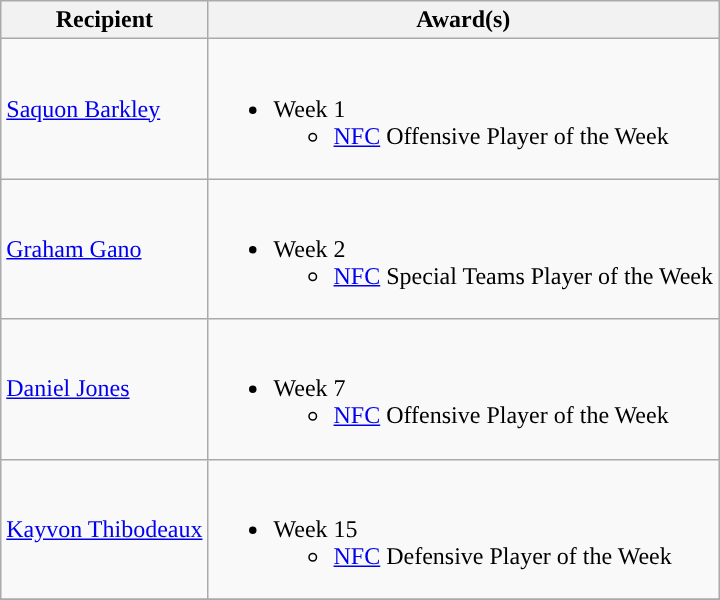<table class="wikitable">
<tr>
<th>Recipient</th>
<th>Award(s)</th>
</tr>
<tr>
<td><a href='#'>Saquon Barkley</a></td>
<td><br><ul><li>Week 1<ul><li><a href='#'>NFC</a> Offensive Player of the Week</li></ul></li></ul></td>
</tr>
<tr>
<td><a href='#'>Graham Gano</a></td>
<td><br><ul><li>Week 2<ul><li><a href='#'>NFC</a> Special Teams Player of the Week</li></ul></li></ul></td>
</tr>
<tr>
<td><a href='#'>Daniel Jones</a></td>
<td><br><ul><li>Week 7<ul><li><a href='#'>NFC</a> Offensive Player of the Week</li></ul></li></ul></td>
</tr>
<tr>
<td><a href='#'>Kayvon Thibodeaux</a></td>
<td><br><ul><li>Week 15<ul><li><a href='#'>NFC</a> Defensive Player of the Week</li></ul></li></ul></td>
</tr>
<tr>
</tr>
</table>
